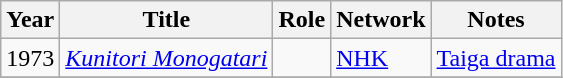<table class="wikitable sortable">
<tr>
<th>Year</th>
<th>Title</th>
<th>Role</th>
<th>Network</th>
<th class="unsortable">Notes</th>
</tr>
<tr>
<td>1973</td>
<td><em><a href='#'>Kunitori Monogatari</a></em></td>
<td></td>
<td><a href='#'>NHK</a></td>
<td><a href='#'>Taiga drama</a></td>
</tr>
<tr>
</tr>
</table>
